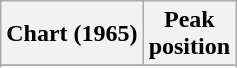<table class="wikitable sortable">
<tr>
<th>Chart (1965)</th>
<th>Peak<br>position</th>
</tr>
<tr>
</tr>
<tr>
</tr>
<tr>
</tr>
<tr>
</tr>
</table>
